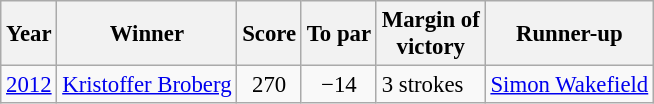<table class=wikitable style="font-size:95%">
<tr>
<th>Year</th>
<th>Winner</th>
<th>Score</th>
<th>To par</th>
<th>Margin of<br>victory</th>
<th>Runner-up</th>
</tr>
<tr>
<td><a href='#'>2012</a></td>
<td> <a href='#'>Kristoffer Broberg</a></td>
<td align=center>270</td>
<td align=center>−14</td>
<td>3 strokes</td>
<td> <a href='#'>Simon Wakefield</a></td>
</tr>
</table>
